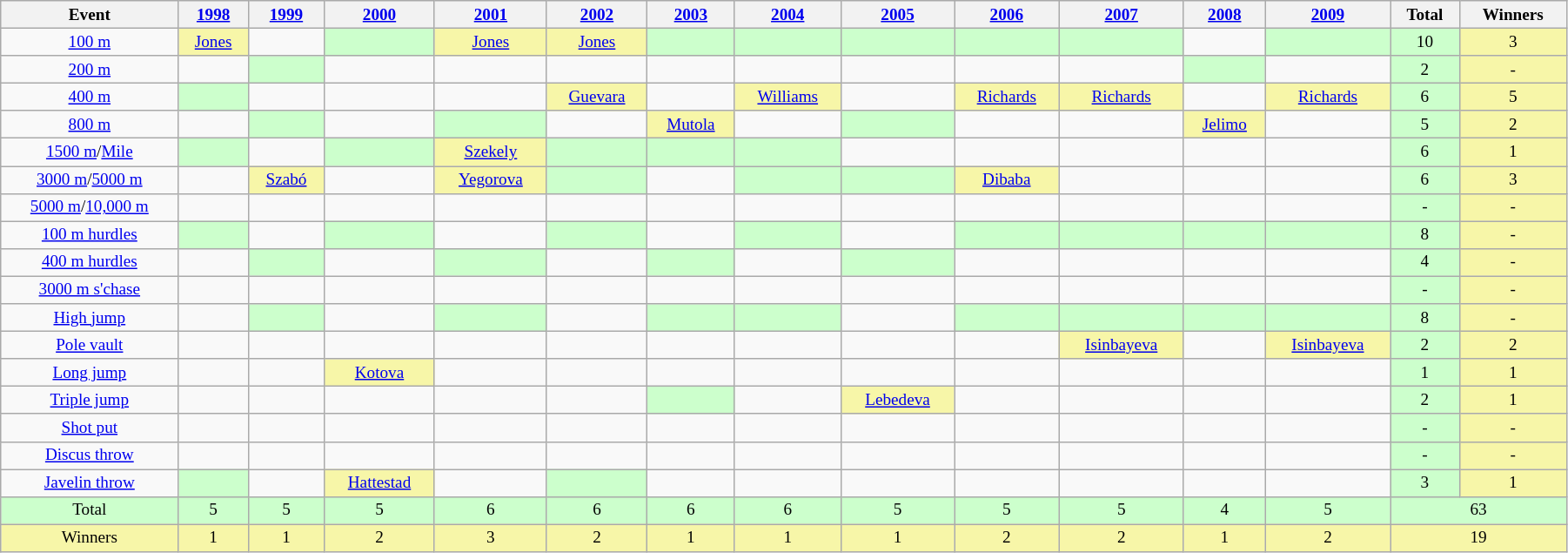<table class="wikitable" style="font-size:80%; text-align:center; float:center;" cellspacing="1" cellpadding="1" width="95%">
<tr>
<th width=130px>Event</th>
<th><a href='#'>1998</a></th>
<th><a href='#'>1999</a></th>
<th><a href='#'>2000</a></th>
<th><a href='#'>2001</a></th>
<th><a href='#'>2002</a></th>
<th><a href='#'>2003</a></th>
<th><a href='#'>2004</a></th>
<th><a href='#'>2005</a></th>
<th><a href='#'>2006</a></th>
<th><a href='#'>2007</a></th>
<th><a href='#'>2008</a></th>
<th><a href='#'>2009</a></th>
<th>Total</th>
<th>Winners</th>
</tr>
<tr>
<td><a href='#'>100 m</a></td>
<td bgcolor=#F7F6A8> <a href='#'>Jones</a></td>
<td></td>
<td bgcolor=#CCFFCC></td>
<td bgcolor=#F7F6A8> <a href='#'>Jones</a></td>
<td bgcolor=#F7F6A8> <a href='#'>Jones</a></td>
<td bgcolor=#CCFFCC></td>
<td bgcolor=#CCFFCC></td>
<td bgcolor=#CCFFCC></td>
<td bgcolor=#CCFFCC></td>
<td bgcolor=#CCFFCC></td>
<td></td>
<td bgcolor=#CCFFCC></td>
<td bgcolor=#CCFFCC>10</td>
<td bgcolor=#F7F6A8>3</td>
</tr>
<tr>
<td><a href='#'>200 m</a></td>
<td></td>
<td bgcolor=#CCFFCC></td>
<td></td>
<td></td>
<td></td>
<td></td>
<td></td>
<td></td>
<td></td>
<td></td>
<td bgcolor=#CCFFCC></td>
<td></td>
<td bgcolor=#CCFFCC>2</td>
<td bgcolor=#F7F6A8>-</td>
</tr>
<tr>
<td><a href='#'>400 m</a></td>
<td bgcolor=#CCFFCC></td>
<td></td>
<td></td>
<td></td>
<td bgcolor=#F7F6A8> <a href='#'>Guevara</a></td>
<td></td>
<td bgcolor=#F7F6A8> <a href='#'>Williams</a></td>
<td></td>
<td bgcolor=#F7F6A8> <a href='#'>Richards</a></td>
<td bgcolor=#F7F6A8> <a href='#'>Richards</a></td>
<td></td>
<td bgcolor=#F7F6A8> <a href='#'>Richards</a></td>
<td bgcolor=#CCFFCC>6</td>
<td bgcolor=#F7F6A8>5</td>
</tr>
<tr>
<td><a href='#'>800 m</a></td>
<td></td>
<td bgcolor=#CCFFCC></td>
<td></td>
<td bgcolor=#CCFFCC></td>
<td></td>
<td bgcolor=#F7F6A8> <a href='#'>Mutola</a></td>
<td></td>
<td bgcolor=#CCFFCC></td>
<td></td>
<td></td>
<td bgcolor=#F7F6A8> <a href='#'>Jelimo</a></td>
<td></td>
<td bgcolor=#CCFFCC>5</td>
<td bgcolor=#F7F6A8>2</td>
</tr>
<tr>
<td><a href='#'>1500 m</a>/<a href='#'>Mile</a></td>
<td bgcolor=#CCFFCC></td>
<td></td>
<td bgcolor=#CCFFCC></td>
<td bgcolor=#F7F6A8> <a href='#'>Szekely</a></td>
<td bgcolor=#CCFFCC></td>
<td bgcolor=#CCFFCC></td>
<td bgcolor=#CCFFCC></td>
<td></td>
<td></td>
<td></td>
<td></td>
<td></td>
<td bgcolor=#CCFFCC>6</td>
<td bgcolor=#F7F6A8>1</td>
</tr>
<tr>
<td><a href='#'>3000 m</a>/<a href='#'>5000 m</a></td>
<td></td>
<td bgcolor=#F7F6A8> <a href='#'>Szabó</a></td>
<td></td>
<td bgcolor=#F7F6A8> <a href='#'>Yegorova</a></td>
<td bgcolor=#CCFFCC></td>
<td></td>
<td bgcolor=#CCFFCC></td>
<td bgcolor=#CCFFCC></td>
<td bgcolor=#F7F6A8> <a href='#'>Dibaba</a></td>
<td></td>
<td></td>
<td></td>
<td bgcolor=#CCFFCC>6</td>
<td bgcolor=#F7F6A8>3</td>
</tr>
<tr>
<td><a href='#'>5000 m</a>/<a href='#'>10,000 m</a></td>
<td></td>
<td></td>
<td></td>
<td></td>
<td></td>
<td></td>
<td></td>
<td></td>
<td></td>
<td></td>
<td></td>
<td></td>
<td bgcolor=#CCFFCC>-</td>
<td bgcolor=#F7F6A8>-</td>
</tr>
<tr>
<td><a href='#'>100 m hurdles</a></td>
<td bgcolor=#CCFFCC></td>
<td></td>
<td bgcolor=#CCFFCC></td>
<td></td>
<td bgcolor=#CCFFCC></td>
<td></td>
<td bgcolor=#CCFFCC></td>
<td></td>
<td bgcolor=#CCFFCC></td>
<td bgcolor=#CCFFCC></td>
<td bgcolor=#CCFFCC></td>
<td bgcolor=#CCFFCC></td>
<td bgcolor=#CCFFCC>8</td>
<td bgcolor=#F7F6A8>-</td>
</tr>
<tr>
<td><a href='#'>400 m hurdles</a></td>
<td></td>
<td bgcolor=#CCFFCC></td>
<td></td>
<td bgcolor=#CCFFCC></td>
<td></td>
<td bgcolor=#CCFFCC></td>
<td></td>
<td bgcolor=#CCFFCC></td>
<td></td>
<td></td>
<td></td>
<td></td>
<td bgcolor=#CCFFCC>4</td>
<td bgcolor=#F7F6A8>-</td>
</tr>
<tr>
<td><a href='#'>3000 m s'chase</a></td>
<td></td>
<td></td>
<td></td>
<td></td>
<td></td>
<td></td>
<td></td>
<td></td>
<td></td>
<td></td>
<td></td>
<td></td>
<td bgcolor=#CCFFCC>-</td>
<td bgcolor=#F7F6A8>-</td>
</tr>
<tr>
<td><a href='#'>High jump</a></td>
<td></td>
<td bgcolor=#CCFFCC></td>
<td></td>
<td bgcolor=#CCFFCC></td>
<td></td>
<td bgcolor=#CCFFCC></td>
<td bgcolor=#CCFFCC></td>
<td></td>
<td bgcolor=#CCFFCC></td>
<td bgcolor=#CCFFCC></td>
<td bgcolor=#CCFFCC></td>
<td bgcolor=#CCFFCC></td>
<td bgcolor=#CCFFCC>8</td>
<td bgcolor=#F7F6A8>-</td>
</tr>
<tr>
<td><a href='#'>Pole vault</a></td>
<td></td>
<td></td>
<td></td>
<td></td>
<td></td>
<td></td>
<td></td>
<td></td>
<td></td>
<td bgcolor=#F7F6A8> <a href='#'>Isinbayeva</a></td>
<td></td>
<td bgcolor=#F7F6A8> <a href='#'>Isinbayeva</a></td>
<td bgcolor=#CCFFCC>2</td>
<td bgcolor=#F7F6A8>2</td>
</tr>
<tr>
<td><a href='#'>Long jump</a></td>
<td></td>
<td></td>
<td bgcolor=#F7F6A8> <a href='#'>Kotova</a></td>
<td></td>
<td></td>
<td></td>
<td></td>
<td></td>
<td></td>
<td></td>
<td></td>
<td></td>
<td bgcolor=#CCFFCC>1</td>
<td bgcolor=#F7F6A8>1</td>
</tr>
<tr>
<td><a href='#'>Triple jump</a></td>
<td></td>
<td></td>
<td></td>
<td></td>
<td></td>
<td bgcolor=#CCFFCC></td>
<td></td>
<td bgcolor=#F7F6A8> <a href='#'>Lebedeva</a></td>
<td></td>
<td></td>
<td></td>
<td></td>
<td bgcolor=#CCFFCC>2</td>
<td bgcolor=#F7F6A8>1</td>
</tr>
<tr>
<td><a href='#'>Shot put</a></td>
<td></td>
<td></td>
<td></td>
<td></td>
<td></td>
<td></td>
<td></td>
<td></td>
<td></td>
<td></td>
<td></td>
<td></td>
<td bgcolor=#CCFFCC>-</td>
<td bgcolor=#F7F6A8>-</td>
</tr>
<tr>
<td><a href='#'>Discus throw</a></td>
<td></td>
<td></td>
<td></td>
<td></td>
<td></td>
<td></td>
<td></td>
<td></td>
<td></td>
<td></td>
<td></td>
<td></td>
<td bgcolor=#CCFFCC>-</td>
<td bgcolor=#F7F6A8>-</td>
</tr>
<tr>
<td><a href='#'>Javelin throw</a></td>
<td bgcolor=#CCFFCC></td>
<td></td>
<td bgcolor=#F7F6A8> <a href='#'>Hattestad</a></td>
<td></td>
<td bgcolor=#CCFFCC></td>
<td></td>
<td></td>
<td></td>
<td></td>
<td></td>
<td></td>
<td></td>
<td bgcolor=#CCFFCC>3</td>
<td bgcolor=#F7F6A8>1</td>
</tr>
<tr bgcolor=#CCFFCC>
<td>Total</td>
<td>5</td>
<td>5</td>
<td>5</td>
<td>6</td>
<td>6</td>
<td>6</td>
<td>6</td>
<td>5</td>
<td>5</td>
<td>5</td>
<td>4</td>
<td>5</td>
<td colspan=2>63</td>
</tr>
<tr bgcolor=#F7F6A8>
<td>Winners</td>
<td>1</td>
<td>1</td>
<td>2</td>
<td>3</td>
<td>2</td>
<td>1</td>
<td>1</td>
<td>1</td>
<td>2</td>
<td>2</td>
<td>1</td>
<td>2</td>
<td colspan=2>19</td>
</tr>
</table>
